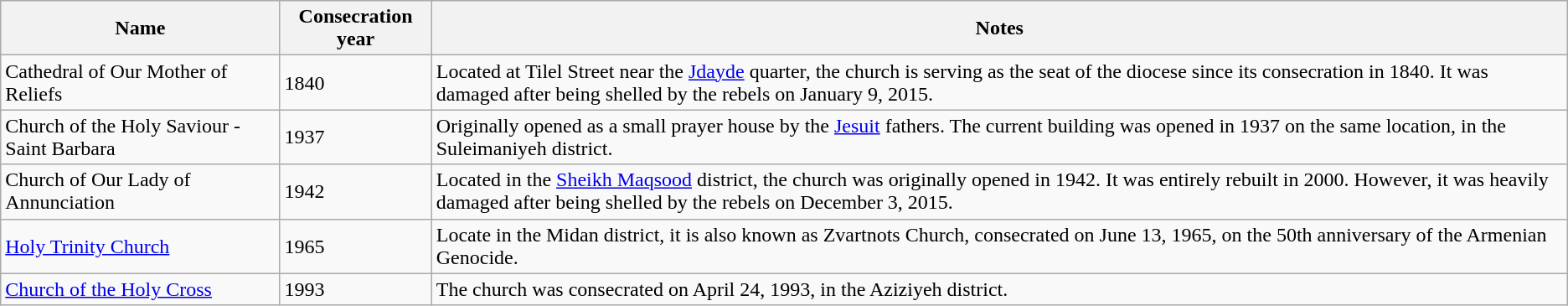<table class="wikitable">
<tr>
<th>Name</th>
<th>Consecration year</th>
<th>Notes</th>
</tr>
<tr>
<td>Cathedral of Our Mother of Reliefs</td>
<td>1840</td>
<td>Located at Tilel Street near the <a href='#'>Jdayde</a> quarter, the church is serving as the seat of the diocese since its consecration in 1840. It was damaged after being shelled by the rebels on January 9, 2015.</td>
</tr>
<tr>
<td>Church of the Holy Saviour - Saint Barbara</td>
<td>1937</td>
<td>Originally opened as a small prayer house by the <a href='#'>Jesuit</a> fathers. The current building was opened in 1937 on the same location, in the Suleimaniyeh district.</td>
</tr>
<tr>
<td>Church of Our Lady of Annunciation</td>
<td>1942</td>
<td>Located in the <a href='#'>Sheikh Maqsood</a> district, the church was originally opened in 1942. It was entirely rebuilt in 2000. However, it was heavily damaged after being shelled by the rebels on December 3, 2015.</td>
</tr>
<tr>
<td><a href='#'>Holy Trinity Church</a></td>
<td>1965</td>
<td>Locate in the Midan district, it is also known as Zvartnots Church, consecrated on June 13, 1965, on the 50th anniversary of the Armenian Genocide.</td>
</tr>
<tr>
<td><a href='#'>Church of the Holy Cross</a></td>
<td>1993</td>
<td>The church was consecrated on April 24, 1993, in the Aziziyeh district.</td>
</tr>
</table>
